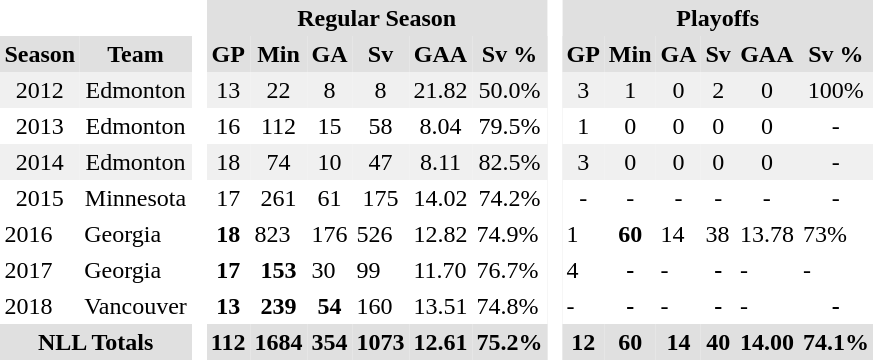<table BORDER="0" CELLPADDING="3" CELLSPACING="0">
<tr ALIGN="center" bgcolor="#e0e0e0">
<th colspan="2" bgcolor="#ffffff"> </th>
<th rowspan="102" bgcolor="#ffffff"> </th>
<th colspan="6">Regular Season</th>
<th rowspan="102" bgcolor="#ffffff"> </th>
<th colspan="6">Playoffs</th>
</tr>
<tr ALIGN="center" bgcolor="#e0e0e0">
<th>Season</th>
<th>Team</th>
<th>GP</th>
<th>Min</th>
<th>GA</th>
<th>Sv</th>
<th>GAA</th>
<th>Sv %</th>
<th>GP</th>
<th>Min</th>
<th>GA</th>
<th>Sv</th>
<th>GAA</th>
<th>Sv %</th>
</tr>
<tr ALIGN="center" bgcolor="#f0f0f0">
<td>2012</td>
<td>Edmonton</td>
<td>13</td>
<td>22</td>
<td>8</td>
<td>8</td>
<td>21.82</td>
<td>50.0%</td>
<td>3</td>
<td>1</td>
<td>0</td>
<td>2</td>
<td>0</td>
<td>100%</td>
</tr>
<tr ALIGN="center">
<td>2013</td>
<td>Edmonton</td>
<td>16</td>
<td>112</td>
<td>15</td>
<td>58</td>
<td>8.04</td>
<td>79.5%</td>
<td>1</td>
<td>0</td>
<td>0</td>
<td>0</td>
<td>0</td>
<td>-</td>
</tr>
<tr ALIGN="center" bgcolor="#f0f0f0">
<td>2014</td>
<td>Edmonton</td>
<td>18</td>
<td>74</td>
<td>10</td>
<td>47</td>
<td>8.11</td>
<td>82.5%</td>
<td>3</td>
<td>0</td>
<td>0</td>
<td>0</td>
<td>0</td>
<td>-</td>
</tr>
<tr ALIGN="center">
<td>2015</td>
<td>Minnesota</td>
<td>17</td>
<td>261</td>
<td>61</td>
<td>175</td>
<td>14.02</td>
<td>74.2%</td>
<td>-</td>
<td>-</td>
<td>-</td>
<td>-</td>
<td>-</td>
<td>-</td>
</tr>
<tr>
<td>2016</td>
<td>Georgia</td>
<th>18</th>
<td>823</td>
<td>176</td>
<td>526</td>
<td>12.82</td>
<td>74.9%</td>
<td>1</td>
<th>60</th>
<td>14</td>
<td>38</td>
<td>13.78</td>
<td>73%</td>
</tr>
<tr>
<td>2017</td>
<td>Georgia</td>
<th><strong>17</strong></th>
<th>153</th>
<td>30</td>
<td>99</td>
<td>11.70</td>
<td>76.7%</td>
<td>4</td>
<th>-</th>
<td>-</td>
<th>-</th>
<td>-</td>
<td>-</td>
</tr>
<tr>
<td>2018</td>
<td>Vancouver</td>
<th>13</th>
<th>239</th>
<th>54</th>
<td>160</td>
<td>13.51</td>
<td>74.8%</td>
<td>-</td>
<th>-</th>
<td>-</td>
<th>-</th>
<td>-</td>
<th>-</th>
</tr>
<tr align="center" bgcolor="#e0e0e0">
<th colspan="2">NLL Totals</th>
<th>112</th>
<th>1684</th>
<th>354</th>
<th>1073</th>
<th>12.61</th>
<th>75.2%</th>
<th>12</th>
<th>60</th>
<th>14</th>
<th>40</th>
<th>14.00</th>
<th>74.1%</th>
</tr>
</table>
